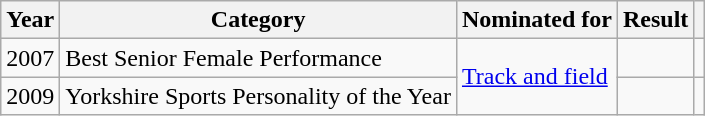<table class="wikitable plainrowheaders">
<tr>
<th scope="col">Year</th>
<th scope="col">Category</th>
<th scope="col">Nominated for</th>
<th scope="col">Result</th>
<th scope="col"></th>
</tr>
<tr>
<td align="center">2007</td>
<td>Best Senior Female Performance</td>
<td rowspan = "2"><a href='#'>Track and field</a></td>
<td></td>
<td></td>
</tr>
<tr>
<td align="center">2009</td>
<td>Yorkshire Sports Personality of the Year</td>
<td></td>
<td></td>
</tr>
</table>
